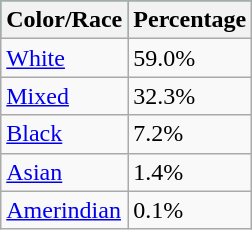<table class="wikitable">
<tr style="background:#009966;" colspan=2>
<th>Color/Race</th>
<th>Percentage</th>
</tr>
<tr>
<td><a href='#'>White</a></td>
<td>59.0%</td>
</tr>
<tr>
<td><a href='#'>Mixed</a></td>
<td>32.3%</td>
</tr>
<tr>
<td><a href='#'>Black</a></td>
<td>7.2%</td>
</tr>
<tr>
<td><a href='#'>Asian</a></td>
<td>1.4%</td>
</tr>
<tr>
<td><a href='#'>Amerindian</a></td>
<td>0.1%</td>
</tr>
</table>
